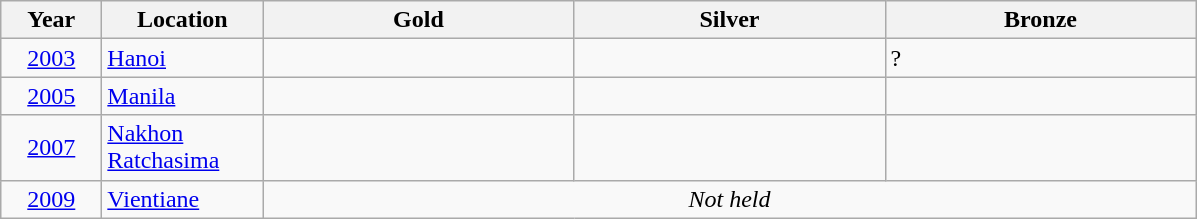<table class="wikitable">
<tr>
<th width="60">Year</th>
<th width="100">Location</th>
<th width="200">Gold</th>
<th width="200">Silver</th>
<th width="200">Bronze</th>
</tr>
<tr>
<td align="center"><a href='#'>2003</a></td>
<td><a href='#'>Hanoi</a></td>
<td></td>
<td></td>
<td>?</td>
</tr>
<tr>
<td align="center"><a href='#'>2005</a></td>
<td><a href='#'>Manila</a></td>
<td></td>
<td></td>
<td></td>
</tr>
<tr>
<td align="center"><a href='#'>2007</a></td>
<td><a href='#'>Nakhon Ratchasima</a></td>
<td></td>
<td></td>
<td></td>
</tr>
<tr>
<td align="center"><a href='#'>2009</a></td>
<td><a href='#'>Vientiane</a></td>
<td colspan=3 align=center><em>Not held</em></td>
</tr>
</table>
